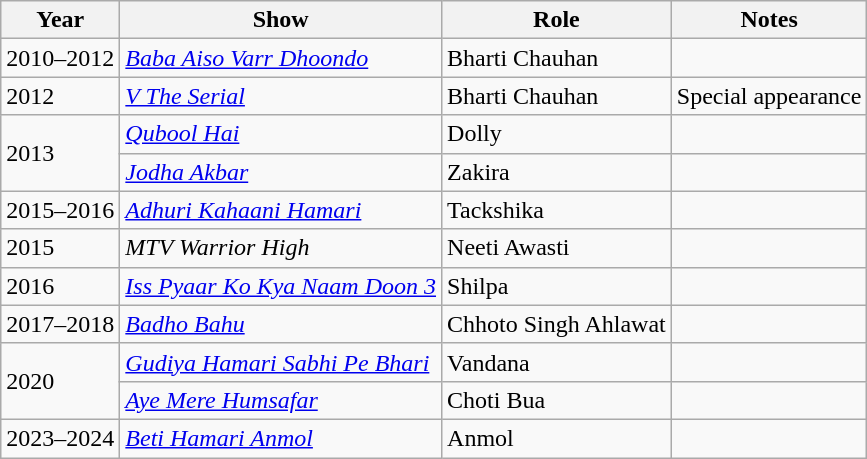<table class="wikitable sortable plainrowheaders">
<tr style="text-align:center;">
<th scope="col">Year</th>
<th scope="col">Show</th>
<th scope="col">Role</th>
<th scope="col">Notes</th>
</tr>
<tr>
<td>2010–2012</td>
<td><em><a href='#'>Baba Aiso Varr Dhoondo</a></em></td>
<td>Bharti Chauhan</td>
<td></td>
</tr>
<tr>
<td>2012</td>
<td><em><a href='#'>V The Serial</a></em></td>
<td>Bharti Chauhan</td>
<td>Special appearance</td>
</tr>
<tr>
<td rowspan="2">2013</td>
<td><em><a href='#'>Qubool Hai</a></em></td>
<td>Dolly</td>
<td></td>
</tr>
<tr>
<td><em><a href='#'>Jodha Akbar</a></em></td>
<td>Zakira</td>
<td></td>
</tr>
<tr>
<td>2015–2016</td>
<td><em><a href='#'>Adhuri Kahaani Hamari</a></em></td>
<td>Tackshika</td>
<td></td>
</tr>
<tr>
<td>2015</td>
<td><em>MTV Warrior High</em></td>
<td>Neeti Awasti</td>
<td></td>
</tr>
<tr>
<td>2016</td>
<td><em><a href='#'>Iss Pyaar Ko Kya Naam Doon 3</a></em></td>
<td>Shilpa</td>
<td></td>
</tr>
<tr>
<td>2017–2018</td>
<td><em><a href='#'>Badho Bahu</a></em></td>
<td>Chhoto Singh Ahlawat</td>
<td></td>
</tr>
<tr>
<td rowspan="2">2020</td>
<td><em><a href='#'>Gudiya Hamari Sabhi Pe Bhari</a></em></td>
<td>Vandana</td>
<td></td>
</tr>
<tr>
<td><em><a href='#'>Aye Mere Humsafar</a></em></td>
<td>Choti Bua</td>
<td></td>
</tr>
<tr>
<td>2023–2024</td>
<td><em><a href='#'>Beti Hamari Anmol</a></em></td>
<td>Anmol</td>
<td></td>
</tr>
</table>
